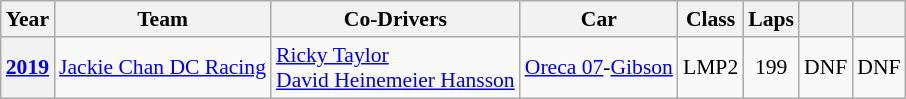<table class="wikitable" style="text-align:center; font-size:90%">
<tr>
<th>Year</th>
<th>Team</th>
<th>Co-Drivers</th>
<th>Car</th>
<th>Class</th>
<th>Laps</th>
<th></th>
<th></th>
</tr>
<tr>
<th><a href='#'>2019</a></th>
<td align="left"nowrap> <a href='#'>Jackie Chan DC Racing</a></td>
<td align="left"nowrap> <a href='#'>Ricky Taylor</a><br> <a href='#'>David Heinemeier Hansson</a></td>
<td align="left"nowrap><a href='#'>Oreca 07</a>-<a href='#'>Gibson</a></td>
<td>LMP2</td>
<td>199</td>
<td>DNF</td>
<td>DNF</td>
</tr>
</table>
